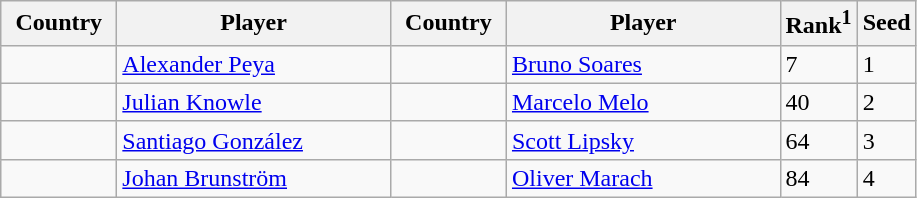<table class="sortable wikitable">
<tr>
<th width="70">Country</th>
<th width="175">Player</th>
<th width="70">Country</th>
<th width="175">Player</th>
<th>Rank<sup>1</sup></th>
<th>Seed</th>
</tr>
<tr>
<td></td>
<td><a href='#'>Alexander Peya</a></td>
<td></td>
<td><a href='#'>Bruno Soares</a></td>
<td>7</td>
<td>1</td>
</tr>
<tr>
<td></td>
<td><a href='#'>Julian Knowle</a></td>
<td></td>
<td><a href='#'>Marcelo Melo</a></td>
<td>40</td>
<td>2</td>
</tr>
<tr>
<td></td>
<td><a href='#'>Santiago González</a></td>
<td></td>
<td><a href='#'>Scott Lipsky</a></td>
<td>64</td>
<td>3</td>
</tr>
<tr>
<td></td>
<td><a href='#'>Johan Brunström</a></td>
<td></td>
<td><a href='#'>Oliver Marach</a></td>
<td>84</td>
<td>4</td>
</tr>
</table>
